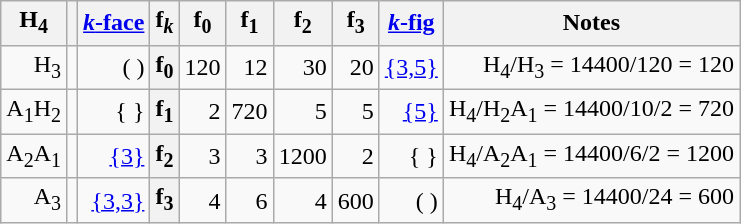<table class=wikitable>
<tr>
<th>H<sub>4</sub></th>
<th></th>
<th><a href='#'><em>k</em>-face</a></th>
<th>f<sub><em>k</em></sub></th>
<th>f<sub>0</sub></th>
<th>f<sub>1</sub></th>
<th>f<sub>2</sub></th>
<th>f<sub>3</sub></th>
<th><a href='#'><em>k</em>-fig</a></th>
<th>Notes</th>
</tr>
<tr align=right>
<td>H<sub>3</sub></td>
<td></td>
<td>( )</td>
<th>f<sub>0</sub></th>
<td>120</td>
<td>12</td>
<td>30</td>
<td>20</td>
<td><a href='#'>{3,5}</a></td>
<td>H<sub>4</sub>/H<sub>3</sub> = 14400/120 = 120</td>
</tr>
<tr align=right>
<td>A<sub>1</sub>H<sub>2</sub></td>
<td></td>
<td>{ }</td>
<th>f<sub>1</sub></th>
<td>2</td>
<td>720</td>
<td>5</td>
<td>5</td>
<td><a href='#'>{5}</a></td>
<td>H<sub>4</sub>/H<sub>2</sub>A<sub>1</sub> = 14400/10/2 = 720</td>
</tr>
<tr align=right>
<td>A<sub>2</sub>A<sub>1</sub></td>
<td></td>
<td><a href='#'>{3}</a></td>
<th>f<sub>2</sub></th>
<td>3</td>
<td>3</td>
<td>1200</td>
<td>2</td>
<td>{ }</td>
<td>H<sub>4</sub>/A<sub>2</sub>A<sub>1</sub> = 14400/6/2 = 1200</td>
</tr>
<tr align=right>
<td>A<sub>3</sub></td>
<td></td>
<td><a href='#'>{3,3}</a></td>
<th>f<sub>3</sub></th>
<td>4</td>
<td>6</td>
<td>4</td>
<td>600</td>
<td>( )</td>
<td>H<sub>4</sub>/A<sub>3</sub> = 14400/24 = 600</td>
</tr>
</table>
